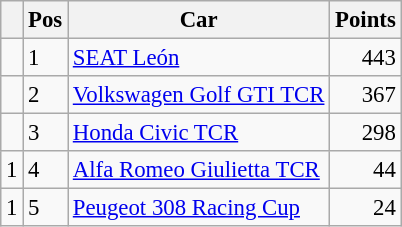<table class="wikitable" style="font-size: 95%;">
<tr>
<th></th>
<th>Pos</th>
<th>Car</th>
<th>Points</th>
</tr>
<tr>
<td align="left"></td>
<td>1</td>
<td><a href='#'>SEAT León</a></td>
<td align="right">443</td>
</tr>
<tr>
<td align="left"></td>
<td>2</td>
<td><a href='#'>Volkswagen Golf GTI TCR</a></td>
<td align="right">367</td>
</tr>
<tr>
<td align="left"></td>
<td>3</td>
<td><a href='#'>Honda Civic TCR</a></td>
<td align="right">298</td>
</tr>
<tr>
<td align="left"> 1</td>
<td>4</td>
<td><a href='#'>Alfa Romeo Giulietta TCR</a></td>
<td align="right">44</td>
</tr>
<tr>
<td align="left"> 1</td>
<td>5</td>
<td><a href='#'>Peugeot 308 Racing Cup</a></td>
<td align="right">24</td>
</tr>
</table>
